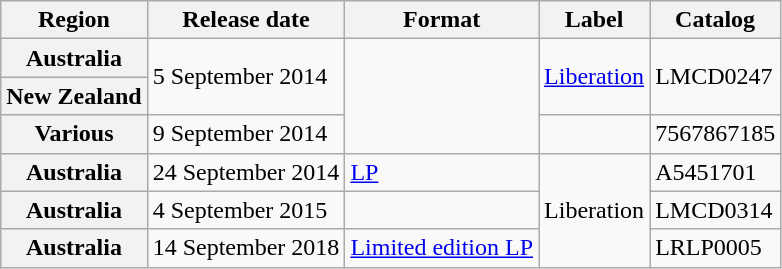<table class="wikitable plainrowheaders">
<tr>
<th scope="col">Region</th>
<th scope="col">Release date</th>
<th scope="col">Format</th>
<th scope="col">Label</th>
<th scope="col">Catalog</th>
</tr>
<tr>
<th scope="row">Australia</th>
<td rowspan="2">5 September 2014</td>
<td rowspan="3"></td>
<td rowspan="2"><a href='#'>Liberation</a></td>
<td rowspan="2">LMCD0247</td>
</tr>
<tr>
<th scope="row">New Zealand</th>
</tr>
<tr>
<th scope="row">Various</th>
<td>9 September 2014</td>
<td></td>
<td>7567867185</td>
</tr>
<tr>
<th scope="row">Australia</th>
<td>24 September 2014</td>
<td><a href='#'>LP</a></td>
<td rowspan="3">Liberation</td>
<td>A5451701</td>
</tr>
<tr>
<th scope="row">Australia</th>
<td>4 September 2015</td>
<td></td>
<td>LMCD0314</td>
</tr>
<tr>
<th scope="row">Australia</th>
<td>14 September 2018</td>
<td><a href='#'>Limited edition LP</a></td>
<td>LRLP0005</td>
</tr>
</table>
